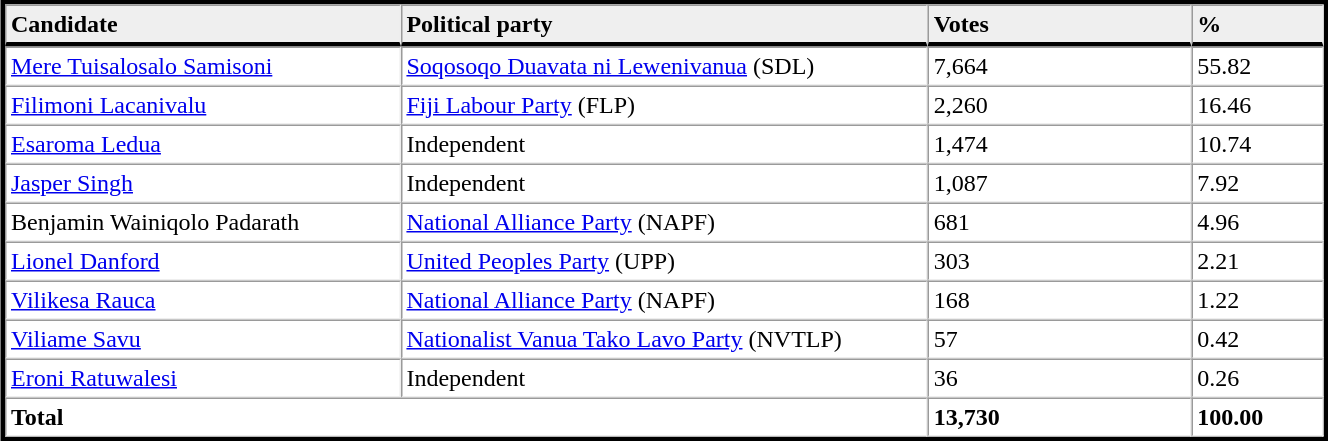<table table width="70%" border="1" align="center" cellpadding=3 cellspacing=0 style="margin:5px; border:3px solid;">
<tr>
<td td width="30%" style="border-bottom:3px solid; background:#efefef;"><strong>Candidate</strong></td>
<td td width="40%" style="border-bottom:3px solid; background:#efefef;"><strong>Political party</strong></td>
<td td width="20%" style="border-bottom:3px solid; background:#efefef;"><strong>Votes</strong></td>
<td td width="10%" style="border-bottom:3px solid; background:#efefef;"><strong>%</strong></td>
</tr>
<tr>
<td><a href='#'>Mere Tuisalosalo Samisoni</a></td>
<td><a href='#'>Soqosoqo Duavata ni Lewenivanua</a> (SDL)</td>
<td>7,664</td>
<td>55.82</td>
</tr>
<tr>
<td><a href='#'>Filimoni Lacanivalu</a></td>
<td><a href='#'>Fiji Labour Party</a> (FLP)</td>
<td>2,260</td>
<td>16.46</td>
</tr>
<tr>
<td><a href='#'>Esaroma Ledua</a></td>
<td>Independent</td>
<td>1,474</td>
<td>10.74</td>
</tr>
<tr>
<td><a href='#'>Jasper Singh</a></td>
<td>Independent</td>
<td>1,087</td>
<td>7.92</td>
</tr>
<tr>
<td>Benjamin Wainiqolo Padarath</td>
<td><a href='#'>National Alliance Party</a> (NAPF)</td>
<td>681</td>
<td>4.96</td>
</tr>
<tr>
<td><a href='#'>Lionel Danford</a></td>
<td><a href='#'>United Peoples Party</a> (UPP)</td>
<td>303</td>
<td>2.21</td>
</tr>
<tr>
<td><a href='#'>Vilikesa Rauca</a></td>
<td><a href='#'>National Alliance Party</a> (NAPF)</td>
<td>168</td>
<td>1.22</td>
</tr>
<tr>
<td><a href='#'>Viliame Savu</a></td>
<td><a href='#'>Nationalist Vanua Tako Lavo Party</a> (NVTLP)</td>
<td>57</td>
<td>0.42</td>
</tr>
<tr>
<td><a href='#'>Eroni Ratuwalesi</a></td>
<td>Independent</td>
<td>36</td>
<td>0.26</td>
</tr>
<tr>
<td colspan=2><strong>Total</strong></td>
<td><strong>13,730</strong></td>
<td><strong>100.00</strong></td>
</tr>
<tr>
</tr>
</table>
